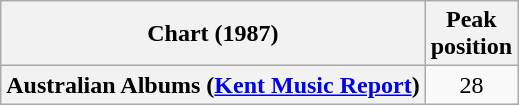<table class="wikitable sortable plainrowheaders">
<tr>
<th scope="col">Chart (1987)</th>
<th scope="col">Peak<br>position</th>
</tr>
<tr>
<th scope="row">Australian Albums (<a href='#'>Kent Music Report</a>)</th>
<td style="text-align:center;">28</td>
</tr>
</table>
